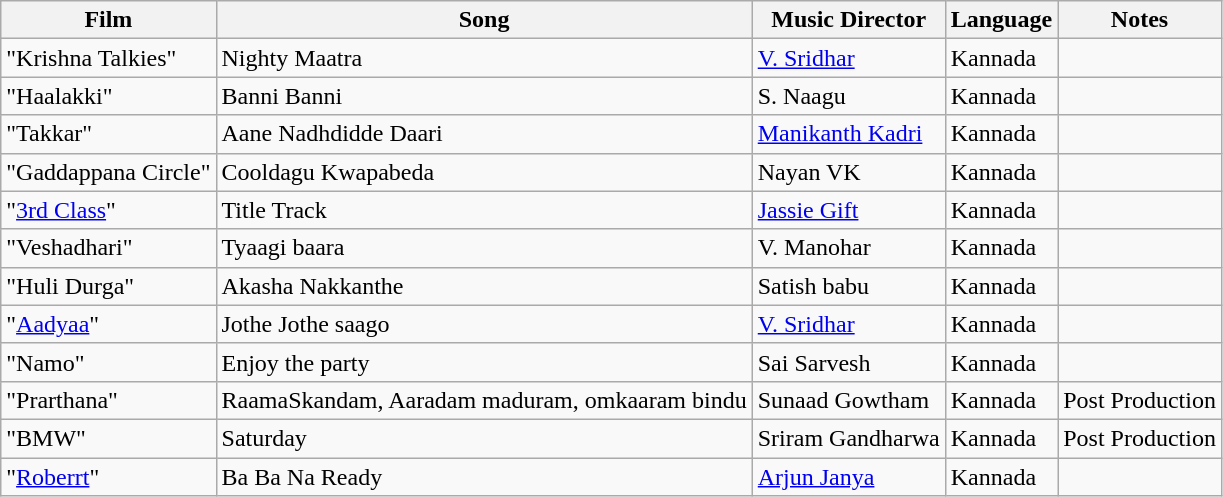<table class="wikitable sortable">
<tr>
<th>Film</th>
<th>Song</th>
<th>Music Director</th>
<th>Language</th>
<th>Notes</th>
</tr>
<tr>
<td>"Krishna Talkies"</td>
<td>Nighty Maatra</td>
<td><a href='#'>V. Sridhar</a></td>
<td>Kannada</td>
<td></td>
</tr>
<tr>
<td>"Haalakki"</td>
<td>Banni Banni</td>
<td>S. Naagu</td>
<td>Kannada</td>
<td></td>
</tr>
<tr>
<td>"Takkar"</td>
<td>Aane Nadhdidde Daari</td>
<td><a href='#'>Manikanth Kadri</a></td>
<td>Kannada</td>
<td></td>
</tr>
<tr>
<td>"Gaddappana Circle"</td>
<td>Cooldagu Kwapabeda</td>
<td>Nayan VK</td>
<td>Kannada</td>
<td></td>
</tr>
<tr>
<td>"<a href='#'>3rd Class</a>"</td>
<td>Title Track</td>
<td><a href='#'>Jassie Gift</a></td>
<td>Kannada</td>
<td></td>
</tr>
<tr>
<td>"Veshadhari"</td>
<td>Tyaagi baara</td>
<td>V. Manohar</td>
<td>Kannada</td>
<td></td>
</tr>
<tr>
<td>"Huli Durga"</td>
<td>Akasha Nakkanthe</td>
<td>Satish babu</td>
<td>Kannada</td>
<td></td>
</tr>
<tr>
<td>"<a href='#'>Aadyaa</a>"</td>
<td>Jothe Jothe saago</td>
<td><a href='#'>V. Sridhar</a></td>
<td>Kannada</td>
<td></td>
</tr>
<tr>
<td>"Namo"</td>
<td>Enjoy the party</td>
<td>Sai Sarvesh</td>
<td>Kannada</td>
<td></td>
</tr>
<tr>
<td>"Prarthana"</td>
<td>RaamaSkandam, Aaradam maduram, omkaaram bindu</td>
<td>Sunaad Gowtham</td>
<td>Kannada</td>
<td>Post Production</td>
</tr>
<tr>
<td>"BMW"</td>
<td>Saturday</td>
<td>Sriram Gandharwa</td>
<td>Kannada</td>
<td>Post Production</td>
</tr>
<tr>
<td>"<a href='#'>Roberrt</a>"</td>
<td>Ba Ba Na Ready</td>
<td><a href='#'>Arjun Janya</a></td>
<td>Kannada</td>
<td></td>
</tr>
</table>
